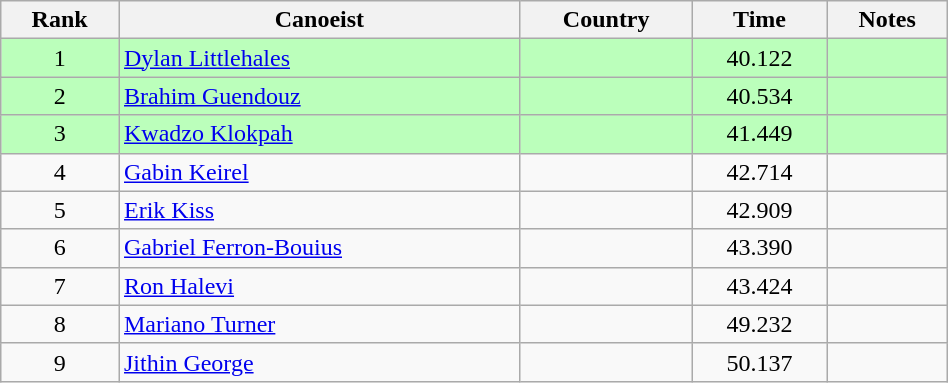<table class="wikitable" style="text-align:center;width: 50%">
<tr>
<th>Rank</th>
<th>Canoeist</th>
<th>Country</th>
<th>Time</th>
<th>Notes</th>
</tr>
<tr bgcolor=bbffbb>
<td>1</td>
<td align="left"><a href='#'>Dylan Littlehales</a></td>
<td align="left"></td>
<td>40.122</td>
<td></td>
</tr>
<tr bgcolor=bbffbb>
<td>2</td>
<td align="left"><a href='#'>Brahim Guendouz</a></td>
<td align="left"></td>
<td>40.534</td>
<td></td>
</tr>
<tr bgcolor=bbffbb>
<td>3</td>
<td align="left"><a href='#'>Kwadzo Klokpah</a></td>
<td align="left"></td>
<td>41.449</td>
<td></td>
</tr>
<tr>
<td>4</td>
<td align="left"><a href='#'>Gabin Keirel</a></td>
<td align="left"></td>
<td>42.714</td>
<td></td>
</tr>
<tr>
<td>5</td>
<td align="left"><a href='#'>Erik Kiss</a></td>
<td align="left"></td>
<td>42.909</td>
<td></td>
</tr>
<tr>
<td>6</td>
<td align="left"><a href='#'>Gabriel Ferron-Bouius</a></td>
<td align="left"></td>
<td>43.390</td>
<td></td>
</tr>
<tr>
<td>7</td>
<td align="left"><a href='#'>Ron Halevi</a></td>
<td align="left"></td>
<td>43.424</td>
<td></td>
</tr>
<tr>
<td>8</td>
<td align="left"><a href='#'>Mariano Turner</a></td>
<td align="left"></td>
<td>49.232</td>
<td></td>
</tr>
<tr>
<td>9</td>
<td align="left"><a href='#'>Jithin George</a></td>
<td align="left"></td>
<td>50.137</td>
<td></td>
</tr>
</table>
